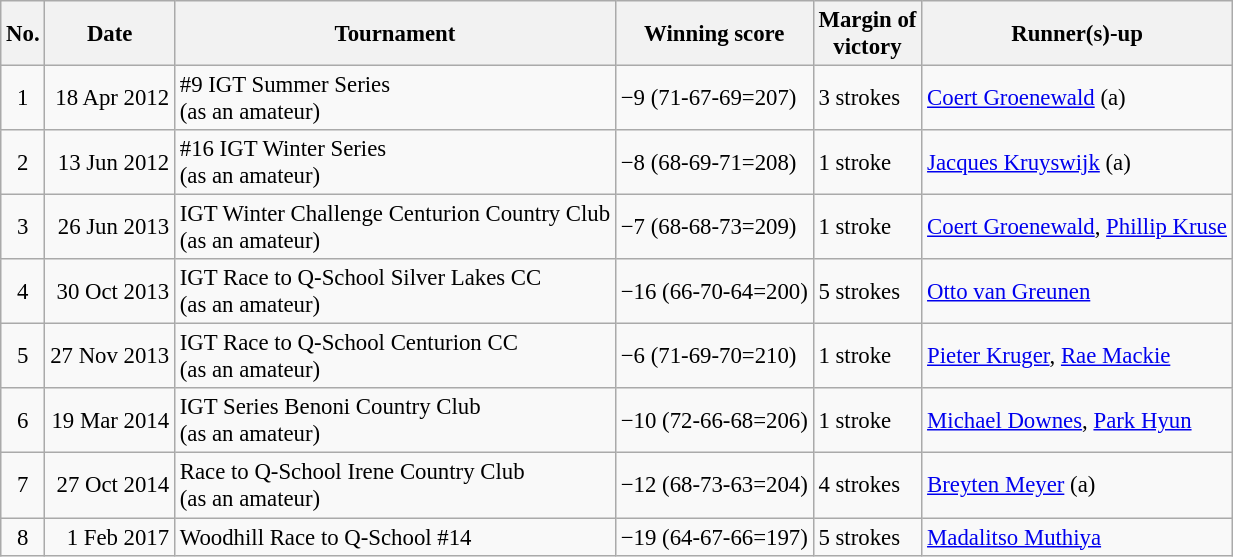<table class="wikitable" style="font-size:95%;">
<tr>
<th>No.</th>
<th>Date</th>
<th>Tournament</th>
<th>Winning score</th>
<th>Margin of<br>victory</th>
<th>Runner(s)-up</th>
</tr>
<tr>
<td align=center>1</td>
<td align=right>18 Apr 2012</td>
<td>#9 IGT Summer Series<br>(as an amateur)</td>
<td>−9 (71-67-69=207)</td>
<td>3 strokes</td>
<td> <a href='#'>Coert Groenewald</a> (a)</td>
</tr>
<tr>
<td align=center>2</td>
<td align=right>13 Jun 2012</td>
<td>#16 IGT Winter Series<br>(as an amateur)</td>
<td>−8 (68-69-71=208)</td>
<td>1 stroke</td>
<td> <a href='#'>Jacques Kruyswijk</a> (a)</td>
</tr>
<tr>
<td align=center>3</td>
<td align=right>26 Jun 2013</td>
<td>IGT Winter Challenge Centurion Country Club<br>(as an amateur)</td>
<td>−7 (68-68-73=209)</td>
<td>1 stroke</td>
<td> <a href='#'>Coert Groenewald</a>,  <a href='#'>Phillip Kruse</a></td>
</tr>
<tr>
<td align=center>4</td>
<td align=right>30 Oct 2013</td>
<td>IGT Race to Q-School Silver Lakes CC<br>(as an amateur)</td>
<td>−16 (66-70-64=200)</td>
<td>5 strokes</td>
<td> <a href='#'>Otto van Greunen</a></td>
</tr>
<tr>
<td align=center>5</td>
<td align=right>27 Nov 2013</td>
<td>IGT Race to Q-School Centurion CC<br>(as an amateur)</td>
<td>−6 (71-69-70=210)</td>
<td>1 stroke</td>
<td> <a href='#'>Pieter Kruger</a>,  <a href='#'>Rae Mackie</a></td>
</tr>
<tr>
<td align=center>6</td>
<td align=right>19 Mar 2014</td>
<td>IGT Series Benoni Country Club<br>(as an amateur)</td>
<td>−10 (72-66-68=206)</td>
<td>1 stroke</td>
<td> <a href='#'>Michael Downes</a>,  <a href='#'>Park Hyun</a></td>
</tr>
<tr>
<td align=center>7</td>
<td align=right>27 Oct 2014</td>
<td>Race to Q-School Irene Country Club<br>(as an amateur)</td>
<td>−12 (68-73-63=204)</td>
<td>4 strokes</td>
<td> <a href='#'>Breyten Meyer</a> (a)</td>
</tr>
<tr>
<td align=center>8</td>
<td align=right>1 Feb 2017</td>
<td>Woodhill Race to Q-School #14</td>
<td>−19 (64-67-66=197)</td>
<td>5 strokes</td>
<td> <a href='#'>Madalitso Muthiya</a></td>
</tr>
</table>
